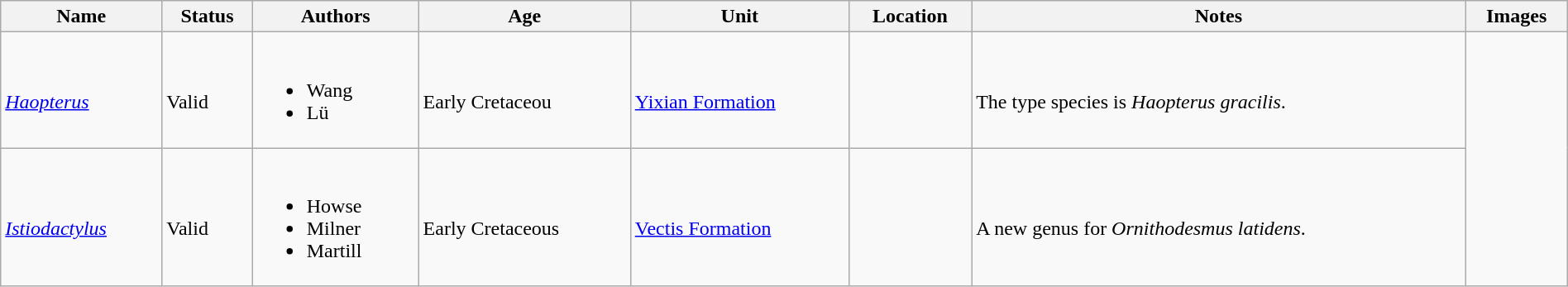<table class="wikitable sortable" align="center" width="100%">
<tr>
<th>Name</th>
<th>Status</th>
<th>Authors</th>
<th>Age</th>
<th>Unit</th>
<th>Location</th>
<th>Notes</th>
<th>Images</th>
</tr>
<tr>
<td><br><em><a href='#'>Haopterus</a></em></td>
<td><br>Valid</td>
<td><br><ul><li>Wang</li><li>Lü</li></ul></td>
<td><br>Early Cretaceou</td>
<td><br><a href='#'>Yixian Formation</a></td>
<td><br></td>
<td><br>The type species is <em>Haopterus gracilis</em>.</td>
<td rowspan="47"><br></td>
</tr>
<tr>
<td><br><em><a href='#'>Istiodactylus</a></em></td>
<td><br>Valid</td>
<td><br><ul><li>Howse</li><li>Milner</li><li>Martill</li></ul></td>
<td><br>Early Cretaceous</td>
<td><br><a href='#'>Vectis Formation</a></td>
<td><br></td>
<td><br>A new genus for <em>Ornithodesmus latidens</em>.</td>
</tr>
</table>
